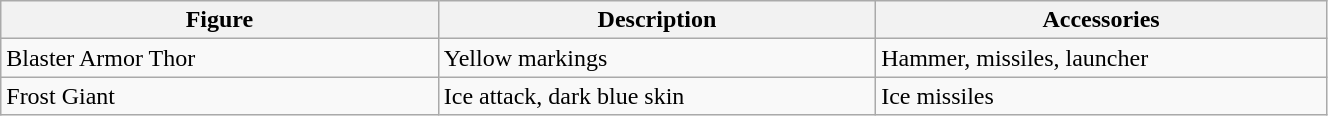<table class="wikitable" width="70%">
<tr>
<th width=33%>Figure</th>
<th width=33%>Description</th>
<th width=34%>Accessories</th>
</tr>
<tr>
<td>Blaster Armor Thor</td>
<td>Yellow markings</td>
<td>Hammer, missiles, launcher</td>
</tr>
<tr>
<td>Frost Giant</td>
<td>Ice attack, dark blue skin</td>
<td>Ice missiles</td>
</tr>
</table>
